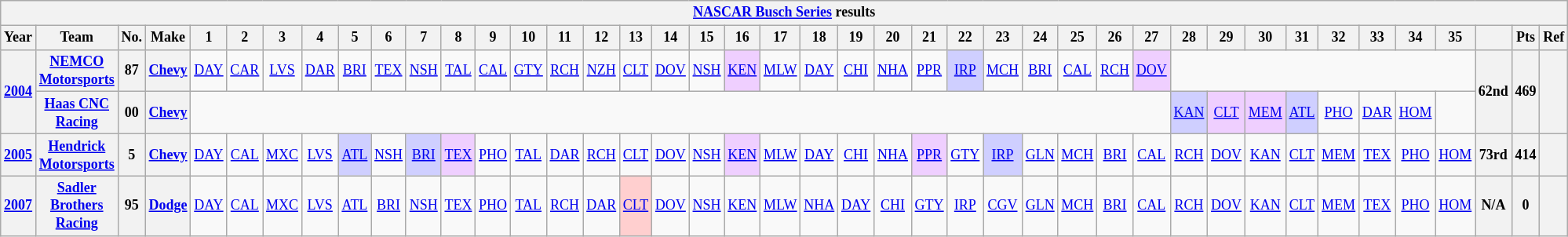<table class="wikitable" style="text-align:center; font-size:75%">
<tr>
<th colspan=42><a href='#'>NASCAR Busch Series</a> results</th>
</tr>
<tr>
<th>Year</th>
<th>Team</th>
<th>No.</th>
<th>Make</th>
<th>1</th>
<th>2</th>
<th>3</th>
<th>4</th>
<th>5</th>
<th>6</th>
<th>7</th>
<th>8</th>
<th>9</th>
<th>10</th>
<th>11</th>
<th>12</th>
<th>13</th>
<th>14</th>
<th>15</th>
<th>16</th>
<th>17</th>
<th>18</th>
<th>19</th>
<th>20</th>
<th>21</th>
<th>22</th>
<th>23</th>
<th>24</th>
<th>25</th>
<th>26</th>
<th>27</th>
<th>28</th>
<th>29</th>
<th>30</th>
<th>31</th>
<th>32</th>
<th>33</th>
<th>34</th>
<th>35</th>
<th></th>
<th>Pts</th>
<th>Ref</th>
</tr>
<tr>
<th rowspan=2><a href='#'>2004</a></th>
<th><a href='#'>NEMCO Motorsports</a></th>
<th>87</th>
<th><a href='#'>Chevy</a></th>
<td><a href='#'>DAY</a></td>
<td><a href='#'>CAR</a></td>
<td><a href='#'>LVS</a></td>
<td><a href='#'>DAR</a></td>
<td><a href='#'>BRI</a></td>
<td><a href='#'>TEX</a></td>
<td><a href='#'>NSH</a></td>
<td><a href='#'>TAL</a></td>
<td><a href='#'>CAL</a></td>
<td><a href='#'>GTY</a></td>
<td><a href='#'>RCH</a></td>
<td><a href='#'>NZH</a></td>
<td><a href='#'>CLT</a></td>
<td><a href='#'>DOV</a></td>
<td><a href='#'>NSH</a></td>
<td style="background:#EFCFFF;"><a href='#'>KEN</a><br></td>
<td><a href='#'>MLW</a></td>
<td><a href='#'>DAY</a></td>
<td><a href='#'>CHI</a></td>
<td><a href='#'>NHA</a></td>
<td><a href='#'>PPR</a></td>
<td style="background:#CFCFFF;"><a href='#'>IRP</a><br></td>
<td><a href='#'>MCH</a></td>
<td><a href='#'>BRI</a></td>
<td><a href='#'>CAL</a></td>
<td><a href='#'>RCH</a></td>
<td style="background:#EFCFFF;"><a href='#'>DOV</a><br></td>
<td colspan=8></td>
<th rowspan=2>62nd</th>
<th rowspan=2>469</th>
<th rowspan=2></th>
</tr>
<tr>
<th><a href='#'>Haas CNC Racing</a></th>
<th>00</th>
<th><a href='#'>Chevy</a></th>
<td colspan=27></td>
<td style="background:#CFCFFF;"><a href='#'>KAN</a><br></td>
<td style="background:#EFCFFF;"><a href='#'>CLT</a><br></td>
<td style="background:#EFCFFF;"><a href='#'>MEM</a><br></td>
<td style="background:#CFCFFF;"><a href='#'>ATL</a><br></td>
<td><a href='#'>PHO</a></td>
<td><a href='#'>DAR</a></td>
<td><a href='#'>HOM</a></td>
<td></td>
</tr>
<tr>
<th><a href='#'>2005</a></th>
<th><a href='#'>Hendrick Motorsports</a></th>
<th>5</th>
<th><a href='#'>Chevy</a></th>
<td><a href='#'>DAY</a></td>
<td><a href='#'>CAL</a></td>
<td><a href='#'>MXC</a></td>
<td><a href='#'>LVS</a></td>
<td style="background:#CFCFFF;"><a href='#'>ATL</a><br></td>
<td><a href='#'>NSH</a></td>
<td style="background:#CFCFFF;"><a href='#'>BRI</a><br></td>
<td style="background:#EFCFFF;"><a href='#'>TEX</a><br></td>
<td><a href='#'>PHO</a></td>
<td><a href='#'>TAL</a></td>
<td><a href='#'>DAR</a></td>
<td><a href='#'>RCH</a></td>
<td><a href='#'>CLT</a></td>
<td><a href='#'>DOV</a></td>
<td><a href='#'>NSH</a></td>
<td style="background:#EFCFFF;"><a href='#'>KEN</a><br></td>
<td><a href='#'>MLW</a></td>
<td><a href='#'>DAY</a></td>
<td><a href='#'>CHI</a></td>
<td><a href='#'>NHA</a></td>
<td style="background:#EFCFFF;"><a href='#'>PPR</a><br></td>
<td><a href='#'>GTY</a></td>
<td style="background:#CFCFFF;"><a href='#'>IRP</a><br></td>
<td><a href='#'>GLN</a></td>
<td><a href='#'>MCH</a></td>
<td><a href='#'>BRI</a></td>
<td><a href='#'>CAL</a></td>
<td><a href='#'>RCH</a></td>
<td><a href='#'>DOV</a></td>
<td><a href='#'>KAN</a></td>
<td><a href='#'>CLT</a></td>
<td><a href='#'>MEM</a></td>
<td><a href='#'>TEX</a></td>
<td><a href='#'>PHO</a></td>
<td><a href='#'>HOM</a></td>
<th>73rd</th>
<th>414</th>
<th></th>
</tr>
<tr>
<th><a href='#'>2007</a></th>
<th><a href='#'>Sadler Brothers Racing</a></th>
<th>95</th>
<th><a href='#'>Dodge</a></th>
<td><a href='#'>DAY</a></td>
<td><a href='#'>CAL</a></td>
<td><a href='#'>MXC</a></td>
<td><a href='#'>LVS</a></td>
<td><a href='#'>ATL</a></td>
<td><a href='#'>BRI</a></td>
<td><a href='#'>NSH</a></td>
<td><a href='#'>TEX</a></td>
<td><a href='#'>PHO</a></td>
<td><a href='#'>TAL</a></td>
<td><a href='#'>RCH</a></td>
<td><a href='#'>DAR</a></td>
<td style="background:#FFCFCF;"><a href='#'>CLT</a><br></td>
<td><a href='#'>DOV</a></td>
<td><a href='#'>NSH</a></td>
<td><a href='#'>KEN</a></td>
<td><a href='#'>MLW</a></td>
<td><a href='#'>NHA</a></td>
<td><a href='#'>DAY</a></td>
<td><a href='#'>CHI</a></td>
<td><a href='#'>GTY</a></td>
<td><a href='#'>IRP</a></td>
<td><a href='#'>CGV</a></td>
<td><a href='#'>GLN</a></td>
<td><a href='#'>MCH</a></td>
<td><a href='#'>BRI</a></td>
<td><a href='#'>CAL</a></td>
<td><a href='#'>RCH</a></td>
<td><a href='#'>DOV</a></td>
<td><a href='#'>KAN</a></td>
<td><a href='#'>CLT</a></td>
<td><a href='#'>MEM</a></td>
<td><a href='#'>TEX</a></td>
<td><a href='#'>PHO</a></td>
<td><a href='#'>HOM</a></td>
<th>N/A</th>
<th>0</th>
<th></th>
</tr>
</table>
